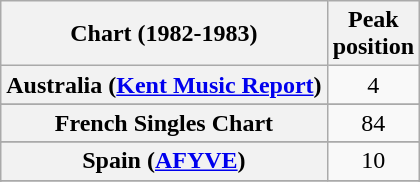<table class="wikitable sortable plainrowheaders">
<tr>
<th>Chart (1982-1983)</th>
<th>Peak<br>position</th>
</tr>
<tr>
<th scope="row">Australia (<a href='#'>Kent Music Report</a>)</th>
<td style="text-align:center;">4</td>
</tr>
<tr>
</tr>
<tr>
</tr>
<tr>
<th scope="row">French Singles Chart</th>
<td style="text-align:center;">84</td>
</tr>
<tr>
</tr>
<tr>
</tr>
<tr>
</tr>
<tr>
</tr>
<tr>
<th scope="row">Spain (<a href='#'>AFYVE</a>)</th>
<td align="center">10</td>
</tr>
<tr>
</tr>
<tr>
</tr>
<tr>
</tr>
</table>
